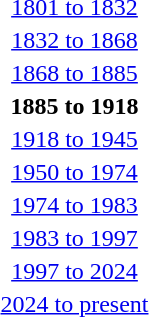<table id=toc style="float:right; margin-left:1em">
<tr>
<td style="text-align:center"><a href='#'>1801 to 1832</a></td>
</tr>
<tr>
<td style="text-align:center"><a href='#'>1832 to 1868</a></td>
</tr>
<tr>
<td style="text-align:center"><a href='#'>1868 to 1885</a></td>
</tr>
<tr>
<td style="text-align:center"><strong>1885 to 1918</strong></td>
</tr>
<tr>
<td style="text-align:center"><a href='#'>1918 to 1945</a></td>
</tr>
<tr>
<td style="text-align:center"><a href='#'>1950 to 1974</a></td>
</tr>
<tr>
<td style="text-align:center"><a href='#'>1974 to 1983</a></td>
</tr>
<tr>
<td style="text-align:center"><a href='#'>1983 to 1997</a></td>
</tr>
<tr>
<td style="text-align:center;"><a href='#'>1997 to 2024</a></td>
</tr>
<tr>
<td style="text-align:center"><a href='#'>2024 to present</a></td>
</tr>
</table>
